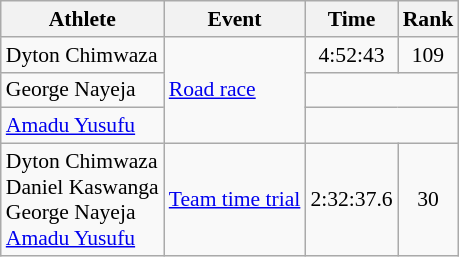<table class="wikitable" style="font-size:90%">
<tr>
<th>Athlete</th>
<th>Event</th>
<th>Time</th>
<th>Rank</th>
</tr>
<tr align=center>
<td align=left>Dyton Chimwaza</td>
<td align=left rowspan=3><a href='#'>Road race</a></td>
<td>4:52:43</td>
<td>109</td>
</tr>
<tr align=center>
<td align=left>George Nayeja</td>
<td colspan=2></td>
</tr>
<tr align=center>
<td align=left><a href='#'>Amadu Yusufu</a></td>
<td colspan=2></td>
</tr>
<tr align=center>
<td align=left>Dyton Chimwaza<br>Daniel Kaswanga<br>George Nayeja<br><a href='#'>Amadu Yusufu</a></td>
<td align=left><a href='#'>Team time trial</a></td>
<td>2:32:37.6</td>
<td>30</td>
</tr>
</table>
